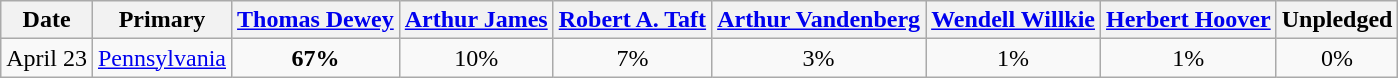<table class="wikitable" style="text-align:center;">
<tr>
<th>Date</th>
<th>Primary</th>
<th><a href='#'>Thomas Dewey</a></th>
<th><a href='#'>Arthur James</a></th>
<th><a href='#'>Robert A. Taft</a></th>
<th><a href='#'>Arthur Vandenberg</a></th>
<th><a href='#'>Wendell Willkie</a></th>
<th><a href='#'>Herbert Hoover</a></th>
<th>Unpledged</th>
</tr>
<tr>
<td>April 23</td>
<td><a href='#'>Pennsylvania</a></td>
<td><strong>67%</strong></td>
<td>10%</td>
<td>7%</td>
<td>3%</td>
<td>1%</td>
<td>1%</td>
<td>0%</td>
</tr>
</table>
